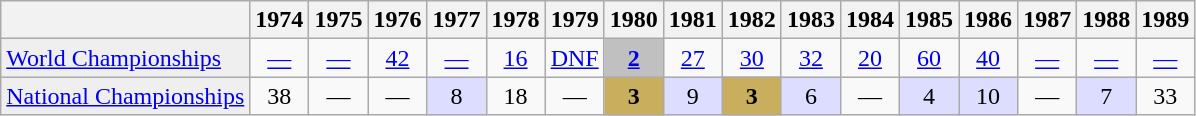<table class="wikitable plainrowheaders">
<tr>
<th scope="col"></th>
<th scope="col">1974</th>
<th scope="col">1975</th>
<th scope="col">1976</th>
<th scope="col">1977</th>
<th scope="col">1978</th>
<th scope="col">1979</th>
<th scope="col">1980</th>
<th scope="col">1981</th>
<th scope="col">1982</th>
<th scope="col">1983</th>
<th scope="col">1984</th>
<th scope="col">1985</th>
<th scope="col">1986</th>
<th scope="col">1987</th>
<th scope="col">1988</th>
<th scope="col">1989</th>
</tr>
<tr style="text-align:center;">
<td style="text-align:left; background:#efefef;"> <a href='#'>World Championships</a></td>
<td><a href='#'>—</a></td>
<td><a href='#'>—</a></td>
<td><a href='#'>42</a></td>
<td><a href='#'>—</a></td>
<td><a href='#'>16</a></td>
<td><a href='#'>DNF</a></td>
<td style="text-align:center; background:#C0C0C0;"><a href='#'><strong>2</strong></a></td>
<td><a href='#'>27</a></td>
<td><a href='#'>30</a></td>
<td><a href='#'>32</a></td>
<td><a href='#'>20</a></td>
<td><a href='#'>60</a></td>
<td><a href='#'>40</a></td>
<td><a href='#'>—</a></td>
<td><a href='#'>—</a></td>
<td><a href='#'>—</a></td>
</tr>
<tr style="text-align:center;">
<td style="text-align:left; background:#efefef;"> <a href='#'>National Championships</a></td>
<td>38</td>
<td>—</td>
<td>—</td>
<td style="text-align:center; background:#ddf;">8</td>
<td>18</td>
<td>—</td>
<td style="text-align:center; background:#C9AE5D;"><strong>3</strong></td>
<td style="text-align:center; background:#ddf;">9</td>
<td style="text-align:center; background:#C9AE5D;"><strong>3</strong></td>
<td style="text-align:center; background:#ddf;">6</td>
<td>—</td>
<td style="text-align:center; background:#ddf;">4</td>
<td style="text-align:center; background:#ddf;">10</td>
<td>—</td>
<td style="text-align:center; background:#ddf;">7</td>
<td>33</td>
</tr>
</table>
